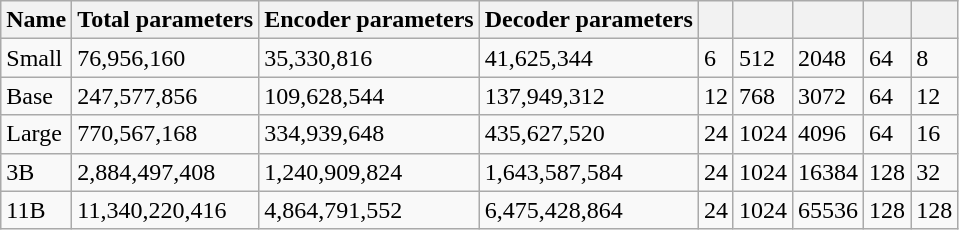<table class="wikitable sortable">
<tr>
<th>Name</th>
<th>Total parameters</th>
<th>Encoder parameters</th>
<th>Decoder parameters</th>
<th></th>
<th></th>
<th></th>
<th></th>
<th></th>
</tr>
<tr>
<td>Small</td>
<td>76,956,160</td>
<td>35,330,816</td>
<td>41,625,344</td>
<td>6</td>
<td>512</td>
<td>2048</td>
<td>64</td>
<td>8</td>
</tr>
<tr>
<td>Base</td>
<td>247,577,856</td>
<td>109,628,544</td>
<td>137,949,312</td>
<td>12</td>
<td>768</td>
<td>3072</td>
<td>64</td>
<td>12</td>
</tr>
<tr>
<td>Large</td>
<td>770,567,168</td>
<td>334,939,648</td>
<td>435,627,520</td>
<td>24</td>
<td>1024</td>
<td>4096</td>
<td>64</td>
<td>16</td>
</tr>
<tr>
<td>3B</td>
<td>2,884,497,408</td>
<td>1,240,909,824</td>
<td>1,643,587,584</td>
<td>24</td>
<td>1024</td>
<td>16384</td>
<td>128</td>
<td>32</td>
</tr>
<tr>
<td>11B</td>
<td>11,340,220,416</td>
<td>4,864,791,552</td>
<td>6,475,428,864</td>
<td>24</td>
<td>1024</td>
<td>65536</td>
<td>128</td>
<td>128</td>
</tr>
</table>
